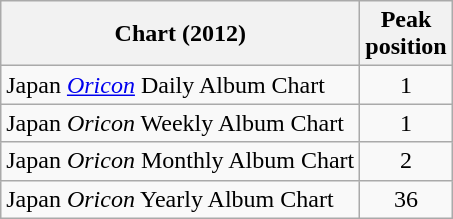<table class="wikitable sortable">
<tr>
<th>Chart (2012)</th>
<th>Peak<br>position</th>
</tr>
<tr>
<td>Japan <em><a href='#'>Oricon</a></em> Daily Album Chart</td>
<td align="center">1</td>
</tr>
<tr>
<td>Japan <em>Oricon</em> Weekly Album Chart</td>
<td align="center">1</td>
</tr>
<tr>
<td>Japan <em>Oricon</em> Monthly Album Chart</td>
<td align="center">2</td>
</tr>
<tr>
<td>Japan <em>Oricon</em> Yearly Album Chart</td>
<td align="center">36</td>
</tr>
</table>
